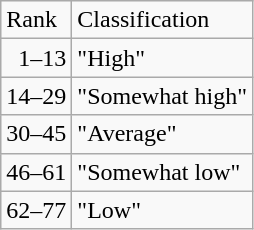<table class="wikitable"---valign=top>
<tr>
<td>Rank</td>
<td>Classification</td>
</tr>
<tr>
<td>  1–13</td>
<td>"High"</td>
</tr>
<tr>
<td>14–29</td>
<td>"Somewhat high"</td>
</tr>
<tr>
<td>30–45</td>
<td>"Average"</td>
</tr>
<tr>
<td>46–61</td>
<td>"Somewhat low"</td>
</tr>
<tr>
<td>62–77</td>
<td>"Low"</td>
</tr>
</table>
